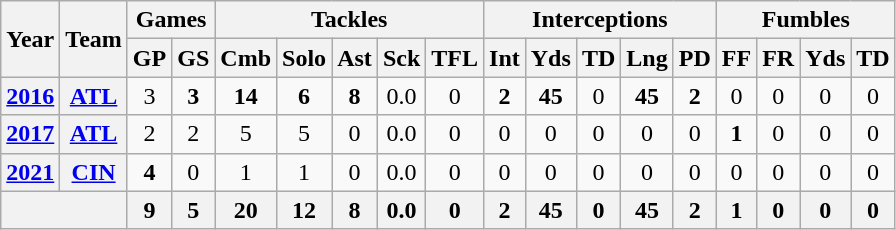<table class="wikitable" style="text-align:center">
<tr>
<th rowspan="2">Year</th>
<th rowspan="2">Team</th>
<th colspan="2">Games</th>
<th colspan="5">Tackles</th>
<th colspan="5">Interceptions</th>
<th colspan="4">Fumbles</th>
</tr>
<tr>
<th>GP</th>
<th>GS</th>
<th>Cmb</th>
<th>Solo</th>
<th>Ast</th>
<th>Sck</th>
<th>TFL</th>
<th>Int</th>
<th>Yds</th>
<th>TD</th>
<th>Lng</th>
<th>PD</th>
<th>FF</th>
<th>FR</th>
<th>Yds</th>
<th>TD</th>
</tr>
<tr>
<th><a href='#'>2016</a></th>
<th><a href='#'>ATL</a></th>
<td>3</td>
<td><strong>3</strong></td>
<td><strong>14</strong></td>
<td><strong>6</strong></td>
<td><strong>8</strong></td>
<td>0.0</td>
<td>0</td>
<td><strong>2</strong></td>
<td><strong>45</strong></td>
<td>0</td>
<td><strong>45</strong></td>
<td><strong>2</strong></td>
<td>0</td>
<td>0</td>
<td>0</td>
<td>0</td>
</tr>
<tr>
<th><a href='#'>2017</a></th>
<th><a href='#'>ATL</a></th>
<td>2</td>
<td>2</td>
<td>5</td>
<td>5</td>
<td>0</td>
<td>0.0</td>
<td>0</td>
<td>0</td>
<td>0</td>
<td>0</td>
<td>0</td>
<td>0</td>
<td><strong>1</strong></td>
<td>0</td>
<td>0</td>
<td>0</td>
</tr>
<tr>
<th><a href='#'>2021</a></th>
<th><a href='#'>CIN</a></th>
<td><strong>4</strong></td>
<td>0</td>
<td>1</td>
<td>1</td>
<td>0</td>
<td>0.0</td>
<td>0</td>
<td>0</td>
<td>0</td>
<td>0</td>
<td>0</td>
<td>0</td>
<td>0</td>
<td>0</td>
<td>0</td>
<td>0</td>
</tr>
<tr>
<th colspan="2"></th>
<th>9</th>
<th>5</th>
<th>20</th>
<th>12</th>
<th>8</th>
<th>0.0</th>
<th>0</th>
<th>2</th>
<th>45</th>
<th>0</th>
<th>45</th>
<th>2</th>
<th>1</th>
<th>0</th>
<th>0</th>
<th>0</th>
</tr>
</table>
